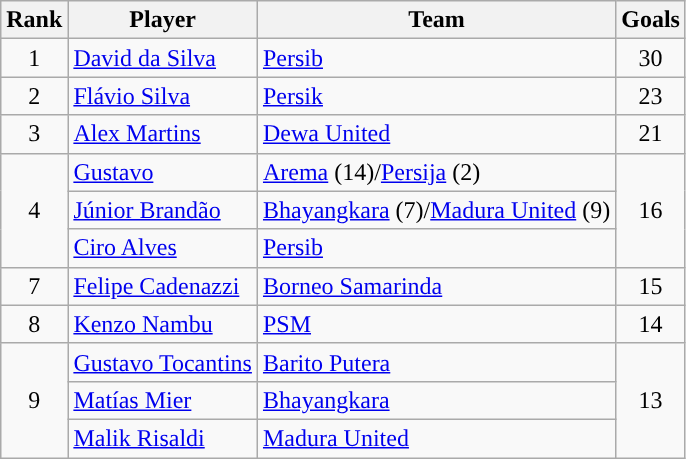<table class="wikitable" style="text-align:center">
<tr>
<th>Rank</th>
<th>Player</th>
<th>Team</th>
<th>Goals</th>
</tr>
<tr>
<td>1</td>
<td align="left"> <a href='#'>David da Silva</a></td>
<td align="left"><a href='#'>Persib</a></td>
<td>30</td>
</tr>
<tr>
<td>2</td>
<td align="left"> <a href='#'>Flávio Silva</a></td>
<td align="left"><a href='#'>Persik</a></td>
<td>23</td>
</tr>
<tr>
<td>3</td>
<td align="left"> <a href='#'>Alex Martins</a></td>
<td align="left"><a href='#'>Dewa United</a></td>
<td>21</td>
</tr>
<tr>
<td rowspan="3">4</td>
<td align="left"> <a href='#'>Gustavo</a></td>
<td align="left"><a href='#'>Arema</a> (14)/<a href='#'>Persija</a> (2)</td>
<td rowspan="3">16</td>
</tr>
<tr>
<td align="left"> <a href='#'>Júnior Brandão</a></td>
<td align="left"><a href='#'>Bhayangkara</a> (7)/<a href='#'>Madura United</a> (9)</td>
</tr>
<tr>
<td align="left"> <a href='#'>Ciro Alves</a></td>
<td align="left"><a href='#'>Persib</a></td>
</tr>
<tr>
<td>7</td>
<td align="left"> <a href='#'>Felipe Cadenazzi</a></td>
<td align="left"><a href='#'>Borneo Samarinda</a></td>
<td>15</td>
</tr>
<tr>
<td>8</td>
<td align="left"> <a href='#'>Kenzo Nambu</a></td>
<td align="left"><a href='#'>PSM</a></td>
<td>14</td>
</tr>
<tr>
<td rowspan="3">9</td>
<td align="left"> <a href='#'>Gustavo Tocantins</a></td>
<td align="left"><a href='#'>Barito Putera</a></td>
<td rowspan="3">13</td>
</tr>
<tr>
<td align="left"> <a href='#'>Matías Mier</a></td>
<td align="left"><a href='#'>Bhayangkara</a></td>
</tr>
<tr>
<td align="left"> <a href='#'>Malik Risaldi</a></td>
<td align="left"><a href='#'>Madura United</a></td>
</tr>
</table>
